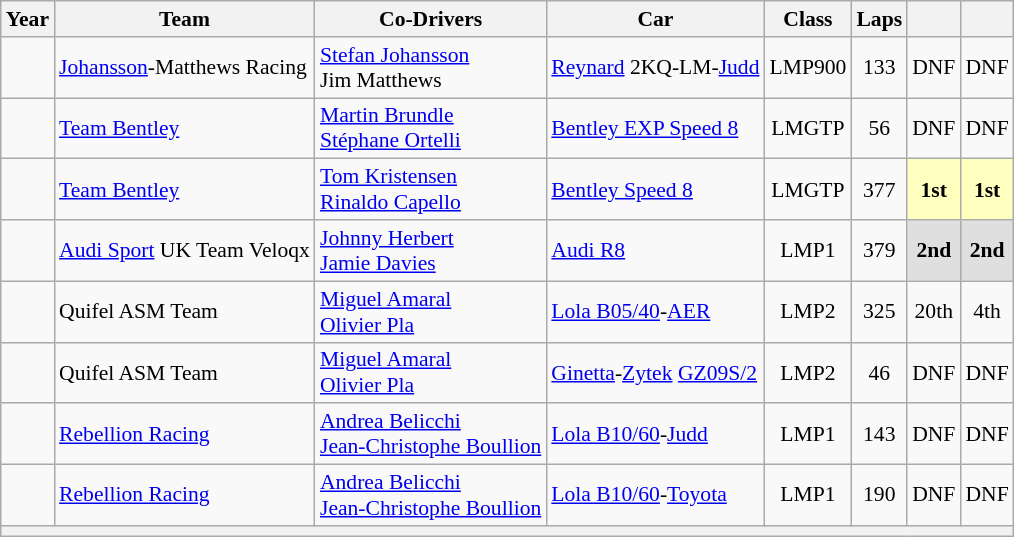<table class="wikitable" style="text-align:center; font-size:90%">
<tr>
<th>Year</th>
<th>Team</th>
<th>Co-Drivers</th>
<th>Car</th>
<th>Class</th>
<th>Laps</th>
<th></th>
<th></th>
</tr>
<tr>
<td></td>
<td align="left"> <a href='#'>Johansson</a>-Matthews Racing</td>
<td align="left"> <a href='#'>Stefan Johansson</a><br> Jim Matthews</td>
<td align="left"><a href='#'>Reynard</a> 2KQ-LM-<a href='#'>Judd</a></td>
<td>LMP900</td>
<td>133</td>
<td>DNF</td>
<td>DNF</td>
</tr>
<tr>
<td></td>
<td align="left"> <a href='#'>Team Bentley</a></td>
<td align="left"> <a href='#'>Martin Brundle</a><br> <a href='#'>Stéphane Ortelli</a></td>
<td align="left"><a href='#'>Bentley EXP Speed 8</a></td>
<td>LMGTP</td>
<td>56</td>
<td>DNF</td>
<td>DNF</td>
</tr>
<tr>
<td></td>
<td align="left"> <a href='#'>Team Bentley</a></td>
<td align="left"> <a href='#'>Tom Kristensen</a><br> <a href='#'>Rinaldo Capello</a></td>
<td align="left"><a href='#'>Bentley Speed 8</a></td>
<td>LMGTP</td>
<td>377</td>
<td style="background:#FFFFBF;"><strong>1st</strong></td>
<td style="background:#FFFFBF;"><strong>1st</strong></td>
</tr>
<tr>
<td></td>
<td align="left"> <a href='#'>Audi Sport</a> UK Team Veloqx</td>
<td align="left"> <a href='#'>Johnny Herbert</a><br> <a href='#'>Jamie Davies</a></td>
<td align="left"><a href='#'>Audi R8</a></td>
<td>LMP1</td>
<td>379</td>
<td style="background:#DFDFDF;"><strong>2nd</strong></td>
<td style="background:#DFDFDF;"><strong>2nd</strong></td>
</tr>
<tr>
<td></td>
<td align="left"> Quifel ASM Team</td>
<td align="left"> <a href='#'>Miguel Amaral</a><br> <a href='#'>Olivier Pla</a></td>
<td align="left"><a href='#'>Lola B05/40</a>-<a href='#'>AER</a></td>
<td>LMP2</td>
<td>325</td>
<td>20th</td>
<td>4th</td>
</tr>
<tr>
<td></td>
<td align="left"> Quifel ASM Team</td>
<td align="left"> <a href='#'>Miguel Amaral</a><br> <a href='#'>Olivier Pla</a></td>
<td align="left"><a href='#'>Ginetta</a>-<a href='#'>Zytek</a> <a href='#'>GZ09S/2</a></td>
<td>LMP2</td>
<td>46</td>
<td>DNF</td>
<td>DNF</td>
</tr>
<tr>
<td></td>
<td align="left"> <a href='#'>Rebellion Racing</a></td>
<td align="left"> <a href='#'>Andrea Belicchi</a><br> <a href='#'>Jean-Christophe Boullion</a></td>
<td align="left"><a href='#'>Lola B10/60</a>-<a href='#'>Judd</a></td>
<td>LMP1</td>
<td>143</td>
<td>DNF</td>
<td>DNF</td>
</tr>
<tr>
<td></td>
<td align="left"> <a href='#'>Rebellion Racing</a></td>
<td align="left"> <a href='#'>Andrea Belicchi</a><br> <a href='#'>Jean-Christophe Boullion</a></td>
<td align="left"><a href='#'>Lola B10/60</a>-<a href='#'>Toyota</a></td>
<td>LMP1</td>
<td>190</td>
<td>DNF</td>
<td>DNF</td>
</tr>
<tr>
<th colspan="8"></th>
</tr>
</table>
